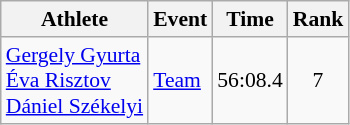<table class="wikitable" style="font-size:90%;">
<tr>
<th>Athlete</th>
<th>Event</th>
<th>Time</th>
<th>Rank</th>
</tr>
<tr align=center>
<td align=left><a href='#'>Gergely Gyurta</a><br><a href='#'>Éva Risztov</a><br><a href='#'>Dániel Székelyi</a></td>
<td align=left><a href='#'>Team</a></td>
<td>56:08.4</td>
<td>7</td>
</tr>
</table>
